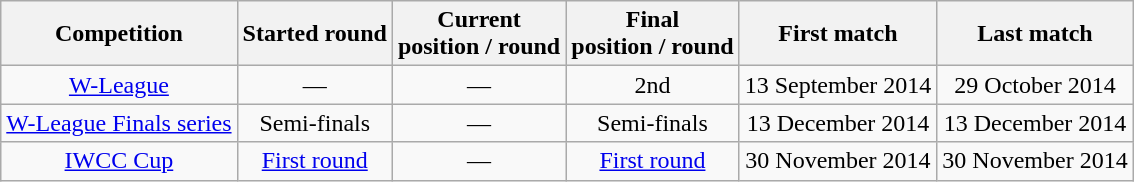<table class="wikitable">
<tr>
<th>Competition</th>
<th>Started round</th>
<th>Current <br>position / round</th>
<th>Final <br>position / round</th>
<th>First match</th>
<th>Last match</th>
</tr>
<tr style="text-align: center">
<td><a href='#'>W-League</a></td>
<td>—</td>
<td>—</td>
<td>2nd</td>
<td>13 September 2014</td>
<td>29 October 2014</td>
</tr>
<tr style="text-align: center">
<td><a href='#'>W-League Finals series</a></td>
<td>Semi-finals</td>
<td>—</td>
<td>Semi-finals</td>
<td>13 December 2014</td>
<td>13 December 2014</td>
</tr>
<tr style="text-align: center">
<td><a href='#'>IWCC Cup</a></td>
<td><a href='#'>First round</a></td>
<td>—</td>
<td><a href='#'>First round</a></td>
<td>30 November 2014</td>
<td>30 November 2014</td>
</tr>
</table>
